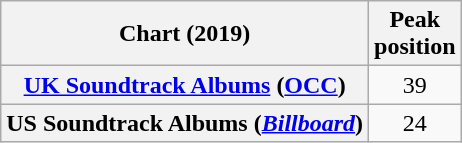<table class="wikitable plainrowheaders" style="text-align:center">
<tr>
<th scope="col">Chart (2019)</th>
<th scope="col">Peak<br>position</th>
</tr>
<tr>
<th scope="row"><a href='#'>UK Soundtrack Albums</a> (<a href='#'>OCC</a>)</th>
<td>39</td>
</tr>
<tr>
<th scope="row">US Soundtrack Albums (<a href='#'><em>Billboard</em></a>)</th>
<td>24</td>
</tr>
</table>
